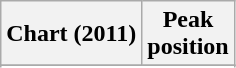<table class="wikitable plainrowheaders sortable" style="text-align:center;" border="1">
<tr>
<th scope="col">Chart (2011)</th>
<th scope="col">Peak<br>position</th>
</tr>
<tr>
</tr>
<tr>
</tr>
<tr>
</tr>
<tr>
</tr>
<tr>
</tr>
<tr>
</tr>
<tr>
</tr>
<tr>
</tr>
<tr>
</tr>
</table>
